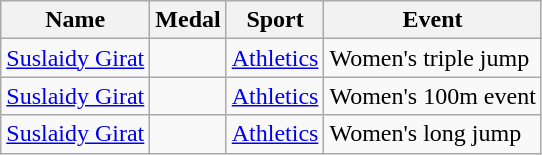<table class="wikitable sortable">
<tr>
<th>Name</th>
<th>Medal</th>
<th>Sport</th>
<th>Event</th>
</tr>
<tr>
<td><a href='#'>Suslaidy Girat</a></td>
<td></td>
<td><a href='#'>Athletics</a></td>
<td>Women's triple jump</td>
</tr>
<tr>
<td><a href='#'>Suslaidy Girat</a></td>
<td></td>
<td><a href='#'>Athletics</a></td>
<td>Women's 100m event</td>
</tr>
<tr>
<td><a href='#'>Suslaidy Girat</a></td>
<td></td>
<td><a href='#'>Athletics</a></td>
<td>Women's long jump</td>
</tr>
</table>
